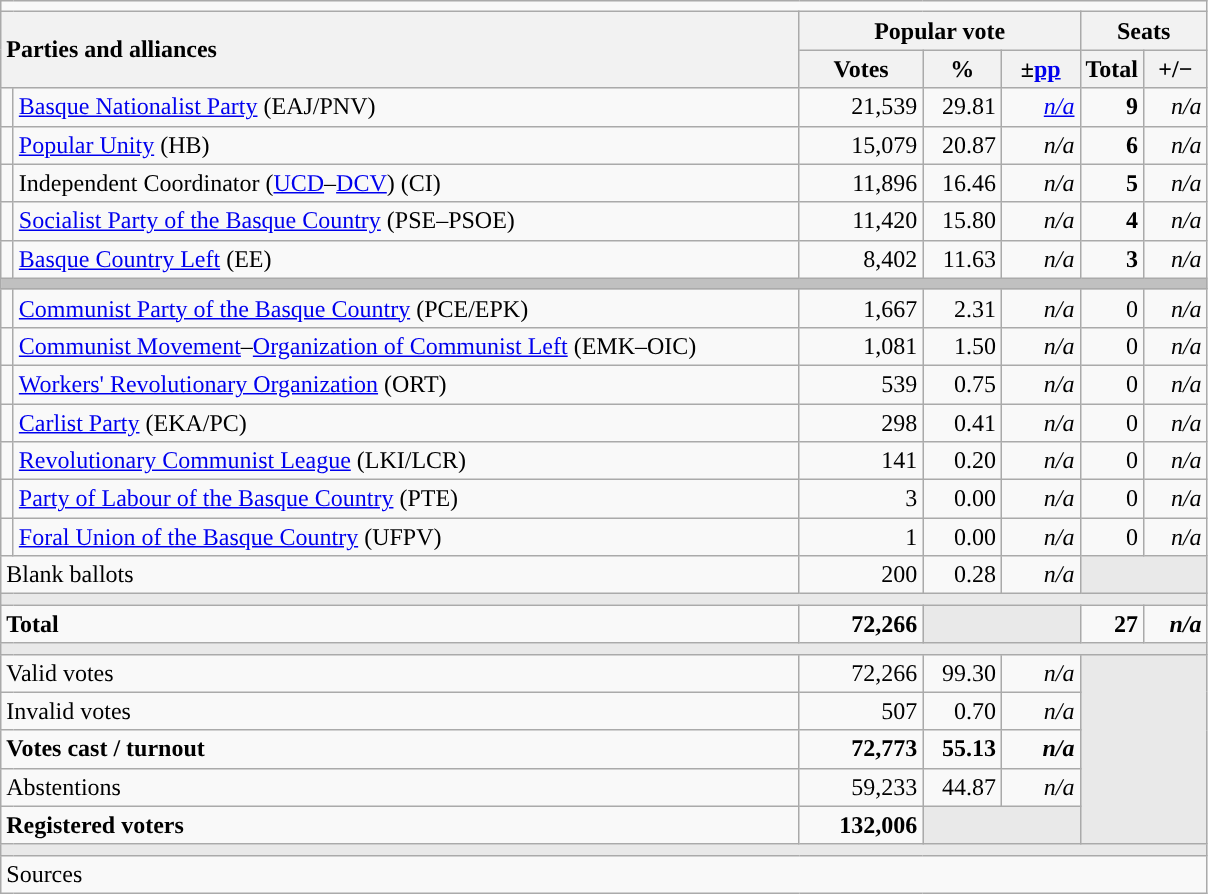<table class="wikitable" style="text-align:right;">
<tr>
<td colspan="7"></td>
</tr>
<tr>
<th style="text-align:left;" rowspan="2" colspan="2" width="525">Parties and alliances</th>
<th colspan="3">Popular vote</th>
<th colspan="2">Seats</th>
</tr>
<tr>
<th width="75">Votes</th>
<th width="45">%</th>
<th width="45">±<a href='#'>pp</a></th>
<th width="35">Total</th>
<th width="35">+/−</th>
</tr>
<tr>
<td width="1" style="color:inherit;background:"></td>
<td align="left"><a href='#'>Basque Nationalist Party</a> (EAJ/PNV)</td>
<td>21,539</td>
<td>29.81</td>
<td><em><a href='#'>n/a</a></em></td>
<td><strong>9</strong></td>
<td><em>n/a</em></td>
</tr>
<tr>
<td style="color:inherit;background:"></td>
<td align="left"><a href='#'>Popular Unity</a> (HB)</td>
<td>15,079</td>
<td>20.87</td>
<td><em>n/a</em></td>
<td><strong>6</strong></td>
<td><em>n/a</em></td>
</tr>
<tr>
<td style="color:inherit;background:"></td>
<td align="left">Independent Coordinator (<a href='#'>UCD</a>–<a href='#'>DCV</a>) (CI)</td>
<td>11,896</td>
<td>16.46</td>
<td><em>n/a</em></td>
<td><strong>5</strong></td>
<td><em>n/a</em></td>
</tr>
<tr>
<td style="color:inherit;background:"></td>
<td align="left"><a href='#'>Socialist Party of the Basque Country</a> (PSE–PSOE)</td>
<td>11,420</td>
<td>15.80</td>
<td><em>n/a</em></td>
<td><strong>4</strong></td>
<td><em>n/a</em></td>
</tr>
<tr>
<td style="color:inherit;background:"></td>
<td align="left"><a href='#'>Basque Country Left</a> (EE)</td>
<td>8,402</td>
<td>11.63</td>
<td><em>n/a</em></td>
<td><strong>3</strong></td>
<td><em>n/a</em></td>
</tr>
<tr>
<td colspan="7" bgcolor="#C0C0C0"></td>
</tr>
<tr>
<td style="color:inherit;background:"></td>
<td align="left"><a href='#'>Communist Party of the Basque Country</a> (PCE/EPK)</td>
<td>1,667</td>
<td>2.31</td>
<td><em>n/a</em></td>
<td>0</td>
<td><em>n/a</em></td>
</tr>
<tr>
<td style="color:inherit;background:"></td>
<td align="left"><a href='#'>Communist Movement</a>–<a href='#'>Organization of Communist Left</a> (EMK–OIC)</td>
<td>1,081</td>
<td>1.50</td>
<td><em>n/a</em></td>
<td>0</td>
<td><em>n/a</em></td>
</tr>
<tr>
<td style="color:inherit;background:"></td>
<td align="left"><a href='#'>Workers' Revolutionary Organization</a> (ORT)</td>
<td>539</td>
<td>0.75</td>
<td><em>n/a</em></td>
<td>0</td>
<td><em>n/a</em></td>
</tr>
<tr>
<td style="color:inherit;background:"></td>
<td align="left"><a href='#'>Carlist Party</a> (EKA/PC)</td>
<td>298</td>
<td>0.41</td>
<td><em>n/a</em></td>
<td>0</td>
<td><em>n/a</em></td>
</tr>
<tr>
<td style="color:inherit;background:"></td>
<td align="left"><a href='#'>Revolutionary Communist League</a> (LKI/LCR)</td>
<td>141</td>
<td>0.20</td>
<td><em>n/a</em></td>
<td>0</td>
<td><em>n/a</em></td>
</tr>
<tr>
<td style="color:inherit;background:"></td>
<td align="left"><a href='#'>Party of Labour of the Basque Country</a> (PTE)</td>
<td>3</td>
<td>0.00</td>
<td><em>n/a</em></td>
<td>0</td>
<td><em>n/a</em></td>
</tr>
<tr>
<td style="color:inherit;background:"></td>
<td align="left"><a href='#'>Foral Union of the Basque Country</a> (UFPV)</td>
<td>1</td>
<td>0.00</td>
<td><em>n/a</em></td>
<td>0</td>
<td><em>n/a</em></td>
</tr>
<tr>
<td align="left" colspan="2">Blank ballots</td>
<td>200</td>
<td>0.28</td>
<td><em>n/a</em></td>
<td bgcolor="#E9E9E9" colspan="2"></td>
</tr>
<tr>
<td colspan="7" bgcolor="#E9E9E9"></td>
</tr>
<tr style="font-weight:bold;">
<td align="left" colspan="2">Total</td>
<td>72,266</td>
<td bgcolor="#E9E9E9" colspan="2"></td>
<td>27</td>
<td><em>n/a</em></td>
</tr>
<tr>
<td colspan="7" bgcolor="#E9E9E9"></td>
</tr>
<tr>
<td align="left" colspan="2">Valid votes</td>
<td>72,266</td>
<td>99.30</td>
<td><em>n/a</em></td>
<td bgcolor="#E9E9E9" colspan="2" rowspan="5"></td>
</tr>
<tr>
<td align="left" colspan="2">Invalid votes</td>
<td>507</td>
<td>0.70</td>
<td><em>n/a</em></td>
</tr>
<tr style="font-weight:bold;">
<td align="left" colspan="2">Votes cast / turnout</td>
<td>72,773</td>
<td>55.13</td>
<td><em>n/a</em></td>
</tr>
<tr>
<td align="left" colspan="2">Abstentions</td>
<td>59,233</td>
<td>44.87</td>
<td><em>n/a</em></td>
</tr>
<tr style="font-weight:bold;">
<td align="left" colspan="2">Registered voters</td>
<td>132,006</td>
<td bgcolor="#E9E9E9" colspan="2"></td>
</tr>
<tr>
<td colspan="7" bgcolor="#E9E9E9"></td>
</tr>
<tr>
<td align="left" colspan="7">Sources</td>
</tr>
</table>
